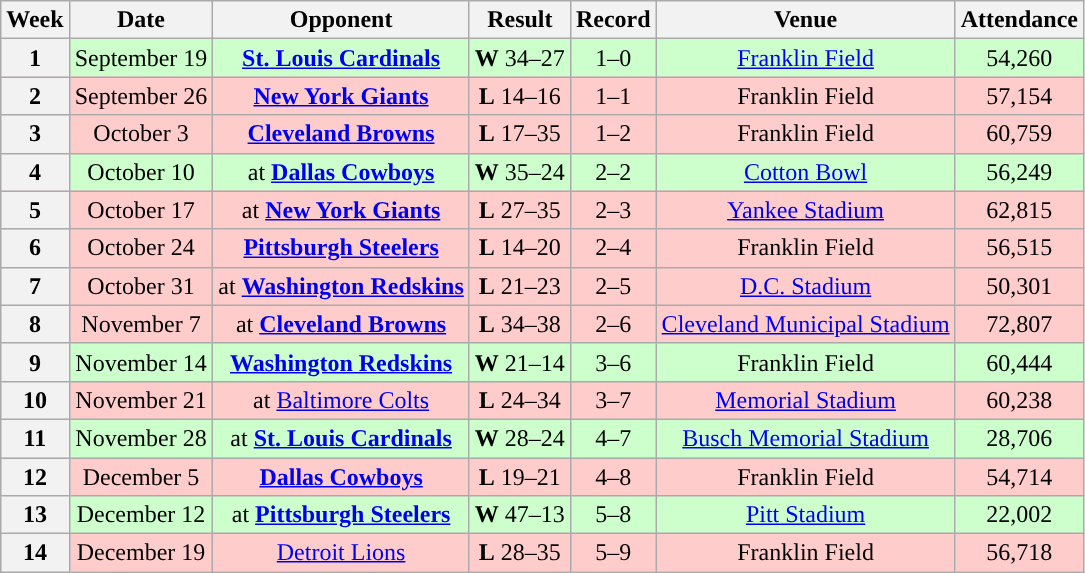<table class="wikitable" style="text-align:center">
<tr>
<th>Week</th>
<th>Date</th>
<th>Opponent</th>
<th>Result</th>
<th>Record</th>
<th>Venue</th>
<th>Attendance</th>
</tr>
<tr style="background:#cfc">
<th>1</th>
<td>September 19</td>
<td><strong><a href='#'>St. Louis Cardinals</a></strong></td>
<td><strong>W</strong> 34–27</td>
<td>1–0</td>
<td><a href='#'>Franklin Field</a></td>
<td>54,260</td>
</tr>
<tr style="background:#fcc">
<th>2</th>
<td>September 26</td>
<td><strong><a href='#'>New York Giants</a></strong></td>
<td><strong>L</strong> 14–16</td>
<td>1–1</td>
<td>Franklin Field</td>
<td>57,154</td>
</tr>
<tr style="background:#fcc">
<th>3</th>
<td>October 3</td>
<td><strong><a href='#'>Cleveland Browns</a></strong></td>
<td><strong>L</strong> 17–35</td>
<td>1–2</td>
<td>Franklin Field</td>
<td>60,759</td>
</tr>
<tr style="background:#cfc">
<th>4</th>
<td>October 10</td>
<td>at <strong><a href='#'>Dallas Cowboys</a></strong></td>
<td><strong>W</strong> 35–24</td>
<td>2–2</td>
<td><a href='#'>Cotton Bowl</a></td>
<td>56,249</td>
</tr>
<tr style="background:#fcc">
<th>5</th>
<td>October 17</td>
<td>at <strong><a href='#'>New York Giants</a></strong></td>
<td><strong>L</strong> 27–35</td>
<td>2–3</td>
<td><a href='#'>Yankee Stadium</a></td>
<td>62,815</td>
</tr>
<tr style="background:#fcc">
<th>6</th>
<td>October 24</td>
<td><strong><a href='#'>Pittsburgh Steelers</a></strong></td>
<td><strong>L</strong> 14–20</td>
<td>2–4</td>
<td>Franklin Field</td>
<td>56,515</td>
</tr>
<tr style="background:#fcc">
<th>7</th>
<td>October 31</td>
<td>at <strong><a href='#'>Washington Redskins</a></strong></td>
<td><strong>L</strong> 21–23</td>
<td>2–5</td>
<td><a href='#'>D.C. Stadium</a></td>
<td>50,301</td>
</tr>
<tr style="background:#fcc">
<th>8</th>
<td>November 7</td>
<td>at <strong><a href='#'>Cleveland Browns</a></strong></td>
<td><strong>L</strong> 34–38</td>
<td>2–6</td>
<td><a href='#'>Cleveland Municipal Stadium</a></td>
<td>72,807</td>
</tr>
<tr style="background:#cfc">
<th>9</th>
<td>November 14</td>
<td><strong><a href='#'>Washington Redskins</a></strong></td>
<td><strong>W</strong> 21–14</td>
<td>3–6</td>
<td>Franklin Field</td>
<td>60,444</td>
</tr>
<tr style="background:#fcc">
<th>10</th>
<td>November 21</td>
<td>at <a href='#'>Baltimore Colts</a></td>
<td><strong>L</strong> 24–34</td>
<td>3–7</td>
<td><a href='#'>Memorial Stadium</a></td>
<td>60,238</td>
</tr>
<tr style="background:#cfc">
<th>11</th>
<td>November 28</td>
<td>at <strong><a href='#'>St. Louis Cardinals</a></strong></td>
<td><strong>W</strong> 28–24</td>
<td>4–7</td>
<td><a href='#'>Busch Memorial Stadium</a></td>
<td>28,706</td>
</tr>
<tr style="background:#fcc">
<th>12</th>
<td>December 5</td>
<td><strong><a href='#'>Dallas Cowboys</a></strong></td>
<td><strong>L</strong> 19–21</td>
<td>4–8</td>
<td>Franklin Field</td>
<td>54,714</td>
</tr>
<tr style="background:#cfc">
<th>13</th>
<td>December 12</td>
<td>at <strong><a href='#'>Pittsburgh Steelers</a></strong></td>
<td><strong>W</strong> 47–13</td>
<td>5–8</td>
<td><a href='#'>Pitt Stadium</a></td>
<td>22,002</td>
</tr>
<tr style="background:#fcc">
<th>14</th>
<td>December 19</td>
<td><a href='#'>Detroit Lions</a></td>
<td><strong>L</strong> 28–35</td>
<td>5–9</td>
<td>Franklin Field</td>
<td>56,718</td>
</tr>
</table>
